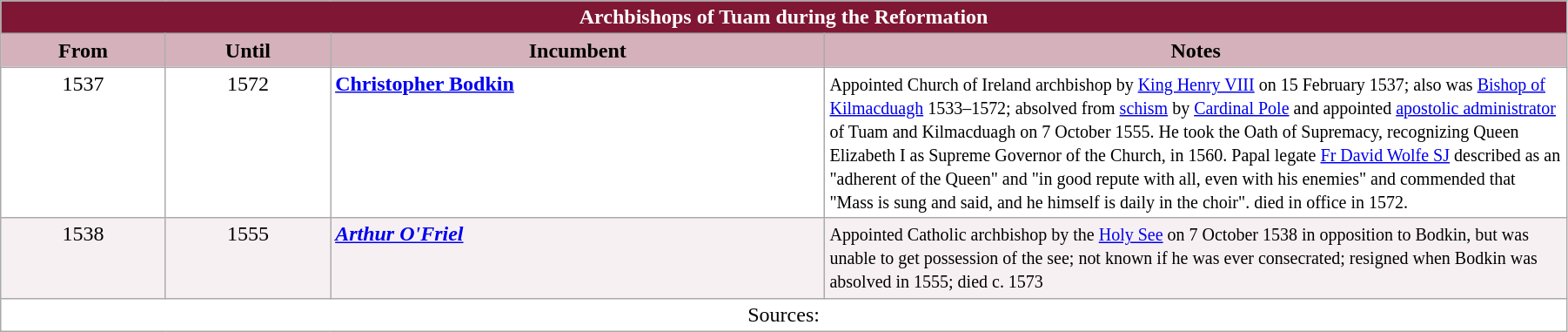<table class="wikitable" style="width:95%;" border="1" cellpadding="2">
<tr>
<th colspan="4" style="background-color: #7F1734; color: white;">Archbishops of Tuam during the Reformation</th>
</tr>
<tr valign=center>
<th style="background-color:#D4B1BB" width="10%">From</th>
<th style="background-color:#D4B1BB" width="10%">Until</th>
<th style="background-color:#D4B1BB" width="30%">Incumbent</th>
<th style="background-color:#D4B1BB" width="45%">Notes</th>
</tr>
<tr valign="top" style="background-color: white;">
<td align=center>1537</td>
<td align=center>1572</td>
<td><strong><a href='#'>Christopher Bodkin</a></strong></td>
<td><small>Appointed Church of Ireland archbishop by <a href='#'>King Henry VIII</a> on 15 February 1537; also was <a href='#'>Bishop of Kilmacduagh</a> 1533–1572; absolved from <a href='#'>schism</a> by <a href='#'>Cardinal Pole</a> and appointed <a href='#'>apostolic administrator</a> of Tuam and Kilmacduagh on 7 October 1555. He took the Oath of Supremacy, recognizing Queen Elizabeth I as Supreme Governor of the Church, in 1560. Papal legate <a href='#'>Fr David Wolfe SJ</a> described as an "adherent of the Queen" and "in good repute with all, even with his enemies" and commended that "Mass is sung and said, and he himself is daily in the choir". died in office in 1572.</small></td>
</tr>
<tr valign="top" style="background-color: #F7F0F2;">
<td align=center>1538</td>
<td align=center>1555</td>
<td><strong><em><a href='#'>Arthur O'Friel</a></em></strong></td>
<td><small>Appointed Catholic archbishop by the <a href='#'>Holy See</a> on 7 October 1538 in opposition to Bodkin, but was unable to get possession of the see; not known if he was ever consecrated; resigned when Bodkin was absolved in 1555; died c. 1573</small></td>
</tr>
<tr valign="top" style="background-color: white;">
<td align=center colspan=4>Sources:</td>
</tr>
</table>
